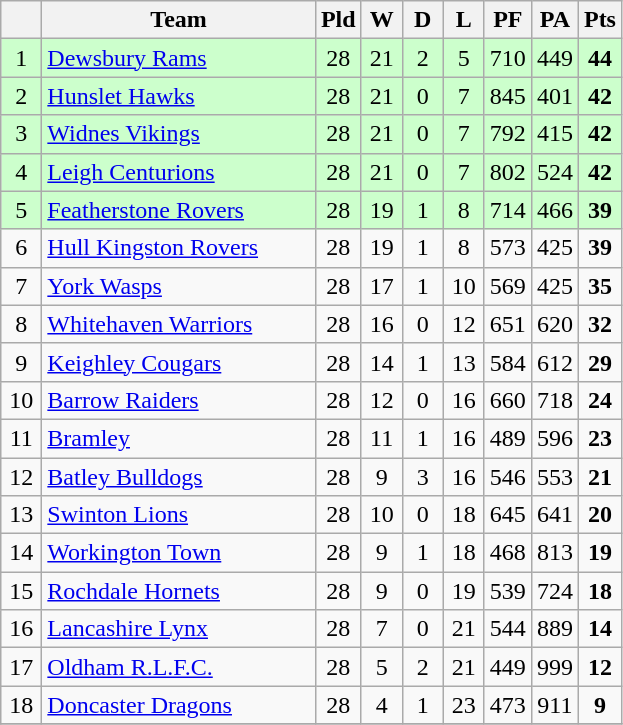<table class="wikitable" style="text-align:center;">
<tr>
<th width=20 abbr="Position"></th>
<th width=175>Team</th>
<th width=20 abbr="Played">Pld</th>
<th width=20 abbr="Won">W</th>
<th width=20 abbr="Drawn">D</th>
<th width=20 abbr="Lost">L</th>
<th width=20 abbr="Points for">PF</th>
<th width=20 abbr="Points against">PA</th>
<th width=20 abbr="Points">Pts</th>
</tr>
<tr style="background:#CCFFCC;">
<td>1</td>
<td style="text-align:left;"><a href='#'>Dewsbury Rams</a></td>
<td>28</td>
<td>21</td>
<td>2</td>
<td>5</td>
<td>710</td>
<td>449</td>
<td><strong>44</strong></td>
</tr>
<tr style="background:#CCFFCC;">
<td>2</td>
<td style="text-align:left;"><a href='#'>Hunslet Hawks</a></td>
<td>28</td>
<td>21</td>
<td>0</td>
<td>7</td>
<td>845</td>
<td>401</td>
<td><strong>42</strong></td>
</tr>
<tr style="background:#CCFFCC;">
<td>3</td>
<td style="text-align:left;"><a href='#'>Widnes Vikings</a></td>
<td>28</td>
<td>21</td>
<td>0</td>
<td>7</td>
<td>792</td>
<td>415</td>
<td><strong>42</strong></td>
</tr>
<tr style="background:#CCFFCC;">
<td>4</td>
<td style="text-align:left;"><a href='#'>Leigh Centurions</a></td>
<td>28</td>
<td>21</td>
<td>0</td>
<td>7</td>
<td>802</td>
<td>524</td>
<td><strong>42</strong></td>
</tr>
<tr style="background:#CCFFCC;">
<td>5</td>
<td style="text-align:left;"><a href='#'>Featherstone Rovers</a></td>
<td>28</td>
<td>19</td>
<td>1</td>
<td>8</td>
<td>714</td>
<td>466</td>
<td><strong>39</strong></td>
</tr>
<tr>
<td>6</td>
<td style="text-align:left;"><a href='#'>Hull Kingston Rovers</a></td>
<td>28</td>
<td>19</td>
<td>1</td>
<td>8</td>
<td>573</td>
<td>425</td>
<td><strong>39</strong></td>
</tr>
<tr>
<td>7</td>
<td style="text-align:left;"><a href='#'>York Wasps</a></td>
<td>28</td>
<td>17</td>
<td>1</td>
<td>10</td>
<td>569</td>
<td>425</td>
<td><strong>35</strong></td>
</tr>
<tr>
<td>8</td>
<td style="text-align:left;"><a href='#'>Whitehaven Warriors</a></td>
<td>28</td>
<td>16</td>
<td>0</td>
<td>12</td>
<td>651</td>
<td>620</td>
<td><strong>32</strong></td>
</tr>
<tr>
<td>9</td>
<td style="text-align:left;"><a href='#'>Keighley Cougars</a></td>
<td>28</td>
<td>14</td>
<td>1</td>
<td>13</td>
<td>584</td>
<td>612</td>
<td><strong>29</strong></td>
</tr>
<tr>
<td>10</td>
<td style="text-align:left;"><a href='#'>Barrow Raiders</a></td>
<td>28</td>
<td>12</td>
<td>0</td>
<td>16</td>
<td>660</td>
<td>718</td>
<td><strong>24</strong></td>
</tr>
<tr>
<td>11</td>
<td style="text-align:left;"><a href='#'>Bramley</a></td>
<td>28</td>
<td>11</td>
<td>1</td>
<td>16</td>
<td>489</td>
<td>596</td>
<td><strong>23</strong></td>
</tr>
<tr>
<td>12</td>
<td style="text-align:left;"><a href='#'>Batley Bulldogs</a></td>
<td>28</td>
<td>9</td>
<td>3</td>
<td>16</td>
<td>546</td>
<td>553</td>
<td><strong>21</strong></td>
</tr>
<tr>
<td>13</td>
<td style="text-align:left;"><a href='#'>Swinton Lions</a></td>
<td>28</td>
<td>10</td>
<td>0</td>
<td>18</td>
<td>645</td>
<td>641</td>
<td><strong>20</strong></td>
</tr>
<tr>
<td>14</td>
<td style="text-align:left;"><a href='#'>Workington Town</a></td>
<td>28</td>
<td>9</td>
<td>1</td>
<td>18</td>
<td>468</td>
<td>813</td>
<td><strong>19</strong></td>
</tr>
<tr>
<td>15</td>
<td style="text-align:left;"><a href='#'>Rochdale Hornets</a></td>
<td>28</td>
<td>9</td>
<td>0</td>
<td>19</td>
<td>539</td>
<td>724</td>
<td><strong>18</strong></td>
</tr>
<tr>
<td>16</td>
<td style="text-align:left;"><a href='#'>Lancashire Lynx</a></td>
<td>28</td>
<td>7</td>
<td>0</td>
<td>21</td>
<td>544</td>
<td>889</td>
<td><strong>14</strong></td>
</tr>
<tr>
<td>17</td>
<td style="text-align:left;"><a href='#'>Oldham R.L.F.C.</a></td>
<td>28</td>
<td>5</td>
<td>2</td>
<td>21</td>
<td>449</td>
<td>999</td>
<td><strong>12</strong></td>
</tr>
<tr>
<td>18</td>
<td style="text-align:left;"><a href='#'>Doncaster Dragons</a></td>
<td>28</td>
<td>4</td>
<td>1</td>
<td>23</td>
<td>473</td>
<td>911</td>
<td><strong>9</strong></td>
</tr>
<tr>
</tr>
</table>
